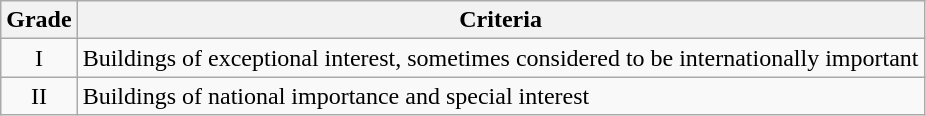<table class="wikitable">
<tr>
<th>Grade</th>
<th>Criteria</th>
</tr>
<tr>
<td align="center" >I</td>
<td>Buildings of exceptional interest, sometimes considered to be internationally important</td>
</tr>
<tr>
<td align="center" >II</td>
<td>Buildings of national importance and special interest</td>
</tr>
</table>
